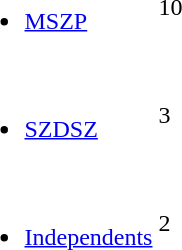<table>
<tr>
<td><br><ul><li><a href='#'>MSZP</a></li></ul></td>
<td><div>10</div></td>
</tr>
<tr>
<td><br><ul><li><a href='#'>SZDSZ</a></li></ul></td>
<td><div>3</div></td>
</tr>
<tr>
<td><br><ul><li><a href='#'>Independents</a></li></ul></td>
<td><div>2</div></td>
</tr>
</table>
